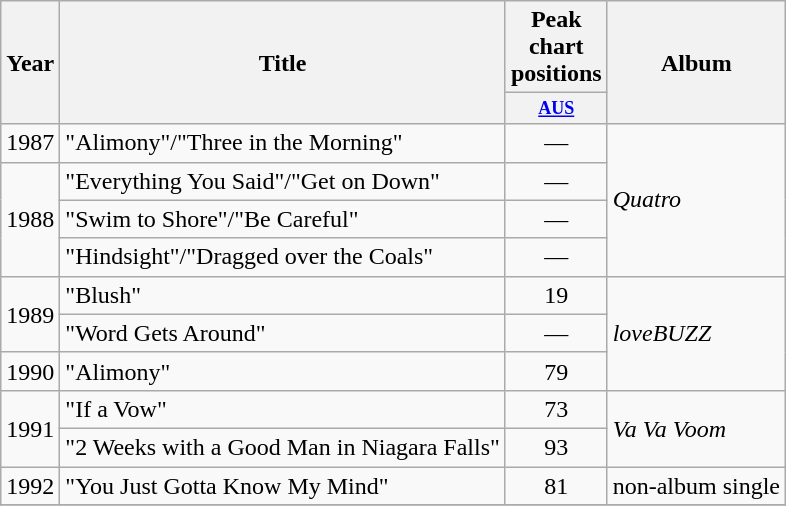<table class="wikitable plainrowheaders">
<tr>
<th rowspan="2" width="1em">Year</th>
<th rowspan="2">Title</th>
<th colspan="1">Peak chart positions</th>
<th rowspan="2">Album</th>
</tr>
<tr>
<th style="width:3em;font-size:75%"><a href='#'>AUS</a><br></th>
</tr>
<tr>
<td>1987</td>
<td>"Alimony"/"Three in the Morning"</td>
<td align="center">—</td>
<td rowspan="4"><em>Quatro</em></td>
</tr>
<tr>
<td rowspan="3">1988</td>
<td>"Everything You Said"/"Get on Down"</td>
<td align="center">—</td>
</tr>
<tr>
<td>"Swim to Shore"/"Be Careful"</td>
<td align="center">—</td>
</tr>
<tr>
<td>"Hindsight"/"Dragged over the Coals"</td>
<td align="center">—</td>
</tr>
<tr>
<td rowspan="2">1989</td>
<td>"Blush"</td>
<td align="center">19</td>
<td rowspan="3"><em>loveBUZZ</em></td>
</tr>
<tr>
<td>"Word Gets Around"</td>
<td align="center">—</td>
</tr>
<tr>
<td>1990</td>
<td>"Alimony" </td>
<td align="center">79</td>
</tr>
<tr>
<td rowspan="2">1991</td>
<td>"If a Vow"</td>
<td align="center">73</td>
<td rowspan="2"><em>Va Va Voom</em></td>
</tr>
<tr>
<td>"2 Weeks with a Good Man in Niagara Falls"</td>
<td align="center">93</td>
</tr>
<tr>
<td>1992</td>
<td>"You Just Gotta Know My Mind"</td>
<td align="center">81</td>
<td>non-album single</td>
</tr>
<tr>
</tr>
</table>
